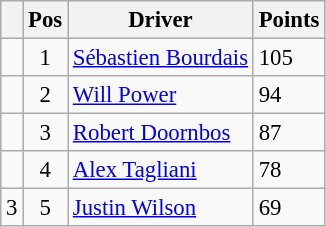<table class="wikitable" style="font-size: 95%;">
<tr>
<th></th>
<th>Pos</th>
<th>Driver</th>
<th>Points</th>
</tr>
<tr>
<td align="left"></td>
<td align="center">1</td>
<td> <a href='#'>Sébastien Bourdais</a></td>
<td align="left">105</td>
</tr>
<tr>
<td align="left"></td>
<td align="center">2</td>
<td> <a href='#'>Will Power</a></td>
<td align="left">94</td>
</tr>
<tr>
<td align="left"></td>
<td align="center">3</td>
<td> <a href='#'>Robert Doornbos</a></td>
<td align="left">87</td>
</tr>
<tr>
<td align="left"></td>
<td align="center">4</td>
<td> <a href='#'>Alex Tagliani</a></td>
<td align="left">78</td>
</tr>
<tr>
<td align="left"> 3</td>
<td align="center">5</td>
<td> <a href='#'>Justin Wilson</a></td>
<td align="left">69</td>
</tr>
</table>
